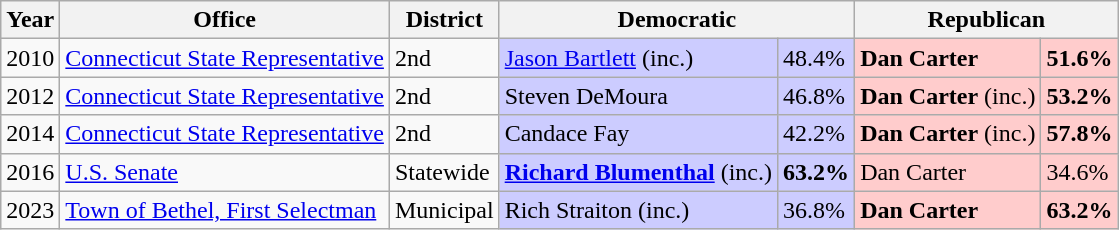<table class="wikitable">
<tr>
<th>Year</th>
<th>Office</th>
<th>District</th>
<th colspan=2>Democratic</th>
<th colspan=2>Republican</th>
</tr>
<tr>
<td style="text-align: left;">2010</td>
<td style="text-align: left;"><a href='#'>Connecticut State Representative</a></td>
<td style="text-align: left;">2nd</td>
<td style="background:#ccf;"><a href='#'>Jason Bartlett</a> (inc.)</td>
<td style="background:#ccf;">48.4%</td>
<td style="background:#fcc;"><strong>Dan Carter</strong></td>
<td style="background:#fcc;"><strong>51.6%</strong></td>
</tr>
<tr>
<td style="text-align: left;">2012</td>
<td style="text-align: left;"><a href='#'>Connecticut State Representative</a></td>
<td style="text-align: left;">2nd</td>
<td style="background:#ccf;">Steven DeMoura</td>
<td style="background:#ccf;">46.8%</td>
<td style="background:#fcc;"><strong>Dan Carter</strong> (inc.)</td>
<td style="background:#fcc;"><strong>53.2%</strong></td>
</tr>
<tr>
<td style="text-align: left;">2014</td>
<td style="text-align: left;"><a href='#'>Connecticut State Representative</a></td>
<td style="text-align: left;">2nd</td>
<td style="background:#ccf;">Candace Fay</td>
<td style="background:#ccf;">42.2%</td>
<td style="background:#fcc;"><strong>Dan Carter</strong> (inc.)</td>
<td style="background:#fcc;"><strong>57.8%</strong></td>
</tr>
<tr>
<td style="text-align: left;">2016</td>
<td style="text-align: left;"><a href='#'>U.S. Senate</a></td>
<td style="text-align: left;">Statewide</td>
<td style="background:#ccf;"><strong><a href='#'>Richard Blumenthal</a></strong> (inc.)</td>
<td style="background:#ccf;"><strong>63.2%</strong></td>
<td style="background:#fcc;">Dan Carter</td>
<td style="background:#fcc;">34.6%</td>
</tr>
<tr>
<td style="text-align: left;">2023</td>
<td style="text-align: left;"><a href='#'>Town of Bethel, First Selectman</a></td>
<td style="text-align: left;">Municipal</td>
<td style="background:#ccf;">Rich Straiton (inc.)</td>
<td style="background:#ccf;">36.8%</td>
<td style="background:#fcc;"><strong>Dan Carter</strong></td>
<td style="background:#fcc;"><strong>63.2%</strong></td>
</tr>
</table>
